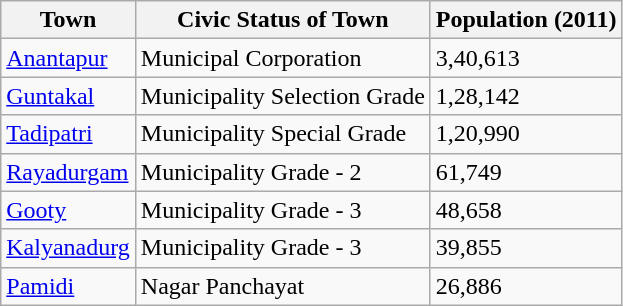<table class="wikitable sortable static-row-numbers">
<tr>
<th>Town</th>
<th>Civic Status of Town</th>
<th>Population (2011)</th>
</tr>
<tr>
<td><a href='#'>Anantapur</a></td>
<td>Municipal Corporation</td>
<td>3,40,613</td>
</tr>
<tr>
<td><a href='#'>Guntakal</a></td>
<td>Municipality Selection Grade</td>
<td>1,28,142</td>
</tr>
<tr>
<td><a href='#'>Tadipatri</a></td>
<td>Municipality Special Grade</td>
<td>1,20,990</td>
</tr>
<tr>
<td><a href='#'>Rayadurgam</a></td>
<td>Municipality Grade - 2</td>
<td>61,749</td>
</tr>
<tr>
<td><a href='#'>Gooty</a></td>
<td>Municipality Grade - 3</td>
<td>48,658</td>
</tr>
<tr>
<td><a href='#'>Kalyanadurg</a></td>
<td>Municipality Grade - 3</td>
<td>39,855</td>
</tr>
<tr>
<td><a href='#'>Pamidi</a></td>
<td>Nagar Panchayat</td>
<td>26,886</td>
</tr>
</table>
